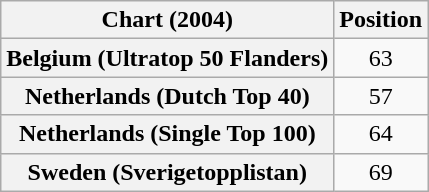<table class="wikitable sortable plainrowheaders">
<tr>
<th>Chart (2004)</th>
<th>Position</th>
</tr>
<tr>
<th scope="row">Belgium (Ultratop 50 Flanders)</th>
<td align="center">63</td>
</tr>
<tr>
<th scope="row">Netherlands (Dutch Top 40)</th>
<td align="center">57</td>
</tr>
<tr>
<th scope="row">Netherlands (Single Top 100)</th>
<td align="center">64</td>
</tr>
<tr>
<th scope="row">Sweden (Sverigetopplistan)</th>
<td align="center">69</td>
</tr>
</table>
